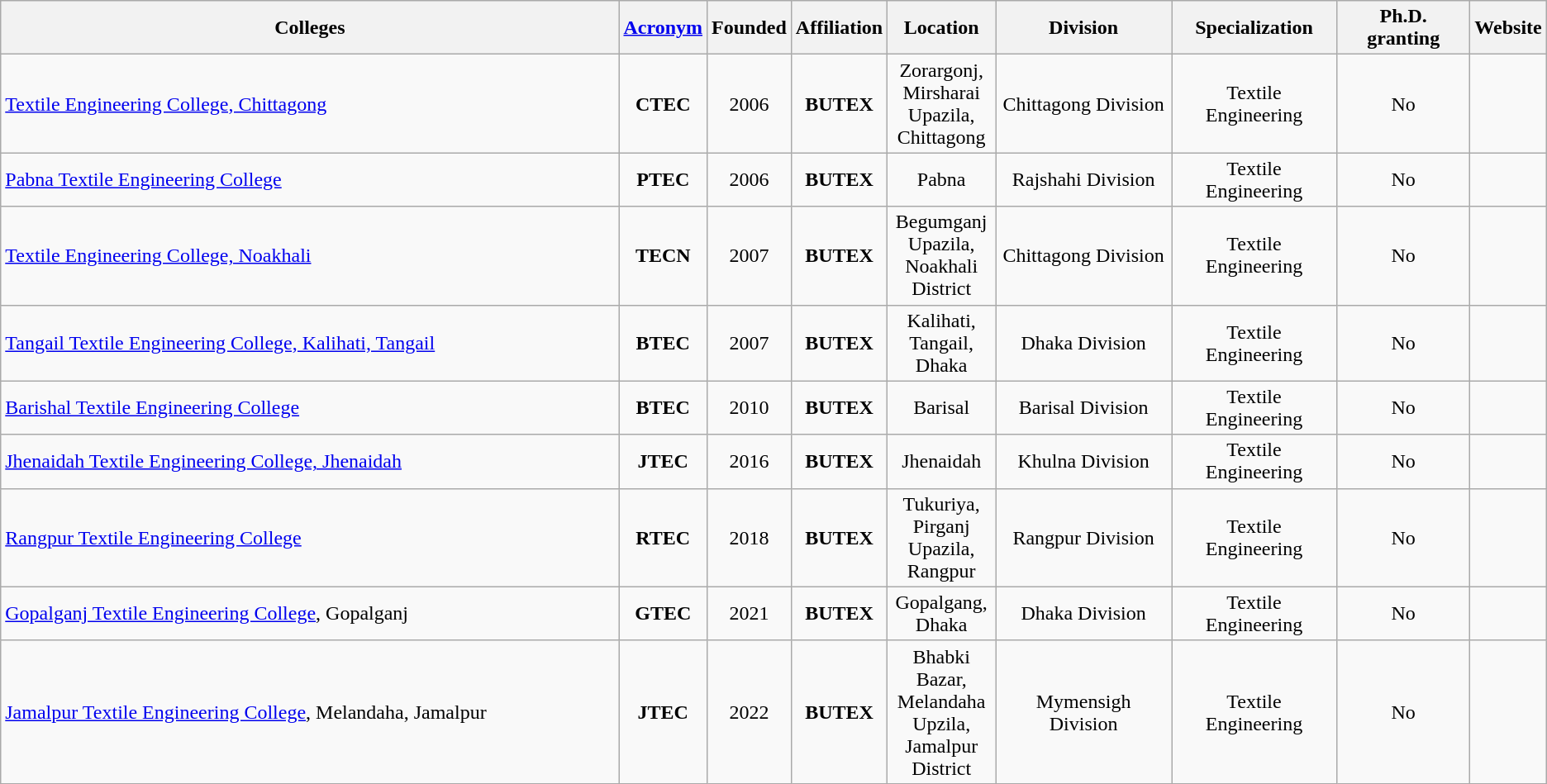<table class="wikitable sortable mw-datatable static-row-numbers">
<tr>
<th Universityss="unsortable">Colleges</th>
<th><a href='#'>Acronym</a></th>
<th>Founded</th>
<th>Affiliation</th>
<th>Location</th>
<th>Division</th>
<th>Specialization</th>
<th>Ph.D. granting</th>
<th>Website</th>
</tr>
<tr>
<td style="width:40%;"><a href='#'>Textile Engineering College, Chittagong</a></td>
<td style="text-align:center; width:5%;"><strong>CTEC</strong></td>
<td style="text-align:center; width:5%;">2006</td>
<td style="text-align:center; width:5%;"><strong>BUTEX</strong></td>
<td style="text-align:center; width:7%;">Zorargonj, Mirsharai Upazila, Chittagong</td>
<td style="text-align:center;">Chittagong Division</td>
<td style="text-align:center;">Textile Engineering</td>
<td style="text-align:center;">No</td>
<td style="text-align:center;"></td>
</tr>
<tr>
<td style="width:40%;"><a href='#'>Pabna Textile Engineering College</a></td>
<td style="text-align:center; width:5%;"><strong>PTEC</strong></td>
<td style="text-align:center; width:5%;">2006</td>
<td style="text-align:center; width:5%;"><strong>BUTEX</strong></td>
<td style="text-align:center; width:7%;">Pabna</td>
<td style="text-align:center;">Rajshahi Division</td>
<td style="text-align:center;">Textile Engineering</td>
<td style="text-align:center;">No</td>
<td style="text-align:center;"></td>
</tr>
<tr>
<td style="width:40%;"><a href='#'>Textile Engineering College, Noakhali</a></td>
<td style="text-align:center; width:5%;"><strong>TECN</strong></td>
<td style="text-align:center; width:5%;">2007</td>
<td style="text-align:center; width:5%;"><strong>BUTEX</strong></td>
<td style="text-align:center; width:7%;">Begumganj Upazila, Noakhali District</td>
<td style="text-align:center;">Chittagong Division</td>
<td style="text-align:center;">Textile Engineering</td>
<td style="text-align:center;">No</td>
<td style="text-align:center;"></td>
</tr>
<tr>
<td style="width:40%;"><a href='#'>Tangail Textile Engineering College, Kalihati, Tangail</a></td>
<td style="text-align:center; width:5%;"><strong>BTEC</strong></td>
<td style="text-align:center; width:5%;">2007</td>
<td style="text-align:center; width:5%;"><strong>BUTEX</strong></td>
<td style="text-align:center; width:7%;">Kalihati, Tangail, Dhaka</td>
<td style="text-align:center;">Dhaka Division</td>
<td style="text-align:center;">Textile Engineering</td>
<td style="text-align:center;">No</td>
<td style="text-align:center;"></td>
</tr>
<tr>
<td style="width:40%;"><a href='#'>Barishal Textile Engineering College</a></td>
<td style="text-align:center; width:5%;"><strong>BTEC</strong></td>
<td style="text-align:center; width:5%;">2010</td>
<td style="text-align:center; width:5%;"><strong>BUTEX</strong></td>
<td style="text-align:center; width:7%;">Barisal</td>
<td style="text-align:center;">Barisal Division</td>
<td style="text-align:center;">Textile Engineering</td>
<td style="text-align:center;">No</td>
<td style="text-align:center;"></td>
</tr>
<tr>
<td style="width:40%;"><a href='#'>Jhenaidah Textile Engineering College, Jhenaidah</a></td>
<td style="text-align:center; width:5%;"><strong>JTEC</strong></td>
<td style="text-align:center; width:5%;">2016</td>
<td style="text-align:center; width:5%;"><strong>BUTEX</strong></td>
<td style="text-align:center; width:7%;">Jhenaidah</td>
<td style="text-align:center;">Khulna Division</td>
<td style="text-align:center;">Textile Engineering</td>
<td style="text-align:center;">No</td>
<td style="text-align:center;"></td>
</tr>
<tr>
<td style="width:40%;"><a href='#'>Rangpur Textile Engineering College</a></td>
<td style="text-align:center; width:5%;"><strong>RTEC</strong></td>
<td style="text-align:center; width:5%;">2018</td>
<td style="text-align:center; width:5%;"><strong>BUTEX</strong></td>
<td style="text-align:center; width:7%;">Tukuriya, Pirganj Upazila, Rangpur</td>
<td style="text-align:center;">Rangpur Division</td>
<td style="text-align:center;">Textile Engineering</td>
<td style="text-align:center;">No</td>
<td style="text-align:center;"></td>
</tr>
<tr>
<td style="width:40%;"><a href='#'>Gopalganj Textile Engineering College</a>, Gopalganj</td>
<td style="text-align:center; width:5%;"><strong>GTEC</strong></td>
<td style="text-align:center; width:5%;">2021</td>
<td style="text-align:center; width:5%;"><strong>BUTEX</strong></td>
<td style="text-align:center; width:7%;">Gopalgang, Dhaka</td>
<td style="text-align:center;">Dhaka Division</td>
<td style="text-align:center;">Textile Engineering</td>
<td style="text-align:center;">No</td>
<td style="text-align:center;"></td>
</tr>
<tr>
<td style="width:40%;"><a href='#'>Jamalpur Textile Engineering College</a>, Melandaha, Jamalpur</td>
<td style="text-align:center; width:5%;"><strong>JTEC</strong></td>
<td style="text-align:center; width:5%;">2022</td>
<td style="text-align:center; width:5%;"><strong>BUTEX</strong></td>
<td style="text-align:center; width:7%;">Bhabki Bazar, Melandaha Upzila, Jamalpur District</td>
<td style="text-align:center;">Mymensigh Division</td>
<td style="text-align:center;">Textile Engineering</td>
<td style="text-align:center;">No</td>
<td style="text-align:center;"></td>
</tr>
</table>
